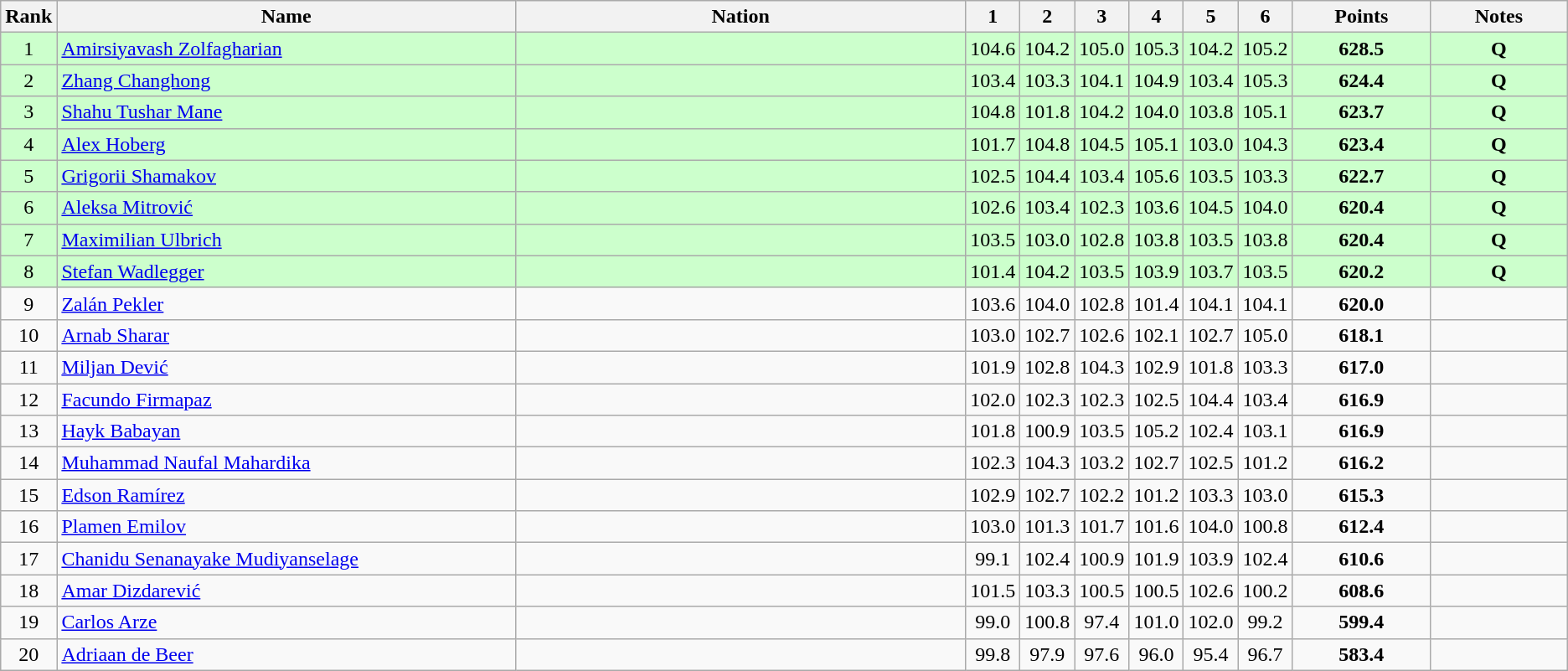<table class="wikitable" style="text-align:center;">
<tr>
<th>Rank</th>
<th style="width:25em;">Name</th>
<th style="width:25em;">Nation</th>
<th style="width:2em;">1</th>
<th style="width:2em;">2</th>
<th style="width:2em;">3</th>
<th style="width:2em;">4</th>
<th style="width:2em;">5</th>
<th style="width:2em;">6</th>
<th style="width:7em;">Points</th>
<th style="width:7em;">Notes</th>
</tr>
<tr bgcolor=ccffcc>
<td>1</td>
<td align=left><a href='#'>Amirsiyavash Zolfagharian</a></td>
<td align=left></td>
<td>104.6</td>
<td>104.2</td>
<td>105.0</td>
<td>105.3</td>
<td>104.2</td>
<td>105.2</td>
<td><strong>628.5</strong></td>
<td><strong>Q</strong></td>
</tr>
<tr bgcolor=ccffcc>
<td>2</td>
<td align=left><a href='#'>Zhang Changhong</a></td>
<td align=left></td>
<td>103.4</td>
<td>103.3</td>
<td>104.1</td>
<td>104.9</td>
<td>103.4</td>
<td>105.3</td>
<td><strong>624.4</strong></td>
<td><strong>Q</strong></td>
</tr>
<tr bgcolor=ccffcc>
<td>3</td>
<td align=left><a href='#'>Shahu Tushar Mane</a></td>
<td align=left></td>
<td>104.8</td>
<td>101.8</td>
<td>104.2</td>
<td>104.0</td>
<td>103.8</td>
<td>105.1</td>
<td><strong>623.7</strong></td>
<td><strong>Q</strong></td>
</tr>
<tr bgcolor=ccffcc>
<td>4</td>
<td align=left><a href='#'>Alex Hoberg</a></td>
<td align=left></td>
<td>101.7</td>
<td>104.8</td>
<td>104.5</td>
<td>105.1</td>
<td>103.0</td>
<td>104.3</td>
<td><strong>623.4</strong></td>
<td><strong>Q</strong></td>
</tr>
<tr bgcolor=ccffcc>
<td>5</td>
<td align=left><a href='#'>Grigorii Shamakov</a></td>
<td align=left></td>
<td>102.5</td>
<td>104.4</td>
<td>103.4</td>
<td>105.6</td>
<td>103.5</td>
<td>103.3</td>
<td><strong>622.7</strong></td>
<td><strong>Q</strong></td>
</tr>
<tr bgcolor=ccffcc>
<td>6</td>
<td align=left><a href='#'>Aleksa Mitrović</a></td>
<td align=left></td>
<td>102.6</td>
<td>103.4</td>
<td>102.3</td>
<td>103.6</td>
<td>104.5</td>
<td>104.0</td>
<td><strong>620.4</strong></td>
<td><strong>Q</strong></td>
</tr>
<tr bgcolor=ccffcc>
<td>7</td>
<td align=left><a href='#'>Maximilian Ulbrich</a></td>
<td align=left></td>
<td>103.5</td>
<td>103.0</td>
<td>102.8</td>
<td>103.8</td>
<td>103.5</td>
<td>103.8</td>
<td><strong>620.4</strong></td>
<td><strong>Q</strong></td>
</tr>
<tr bgcolor=ccffcc>
<td>8</td>
<td align=left><a href='#'>Stefan Wadlegger</a></td>
<td align=left></td>
<td>101.4</td>
<td>104.2</td>
<td>103.5</td>
<td>103.9</td>
<td>103.7</td>
<td>103.5</td>
<td><strong>620.2</strong></td>
<td><strong>Q</strong></td>
</tr>
<tr>
<td>9</td>
<td align=left><a href='#'>Zalán Pekler</a></td>
<td align=left></td>
<td>103.6</td>
<td>104.0</td>
<td>102.8</td>
<td>101.4</td>
<td>104.1</td>
<td>104.1</td>
<td><strong>620.0</strong></td>
<td></td>
</tr>
<tr>
<td>10</td>
<td align=left><a href='#'>Arnab Sharar</a></td>
<td align=left></td>
<td>103.0</td>
<td>102.7</td>
<td>102.6</td>
<td>102.1</td>
<td>102.7</td>
<td>105.0</td>
<td><strong>618.1</strong></td>
<td></td>
</tr>
<tr>
<td>11</td>
<td align=left><a href='#'>Miljan Dević</a></td>
<td align=left></td>
<td>101.9</td>
<td>102.8</td>
<td>104.3</td>
<td>102.9</td>
<td>101.8</td>
<td>103.3</td>
<td><strong>617.0</strong></td>
<td></td>
</tr>
<tr>
<td>12</td>
<td align=left><a href='#'>Facundo Firmapaz</a></td>
<td align=left></td>
<td>102.0</td>
<td>102.3</td>
<td>102.3</td>
<td>102.5</td>
<td>104.4</td>
<td>103.4</td>
<td><strong>616.9</strong></td>
<td></td>
</tr>
<tr>
<td>13</td>
<td align=left><a href='#'>Hayk Babayan</a></td>
<td align=left></td>
<td>101.8</td>
<td>100.9</td>
<td>103.5</td>
<td>105.2</td>
<td>102.4</td>
<td>103.1</td>
<td><strong>616.9</strong></td>
<td></td>
</tr>
<tr>
<td>14</td>
<td align=left><a href='#'>Muhammad Naufal Mahardika</a></td>
<td align=left></td>
<td>102.3</td>
<td>104.3</td>
<td>103.2</td>
<td>102.7</td>
<td>102.5</td>
<td>101.2</td>
<td><strong>616.2</strong></td>
<td></td>
</tr>
<tr>
<td>15</td>
<td align=left><a href='#'>Edson Ramírez</a></td>
<td align=left></td>
<td>102.9</td>
<td>102.7</td>
<td>102.2</td>
<td>101.2</td>
<td>103.3</td>
<td>103.0</td>
<td><strong>615.3</strong></td>
<td></td>
</tr>
<tr>
<td>16</td>
<td align=left><a href='#'>Plamen Emilov</a></td>
<td align=left></td>
<td>103.0</td>
<td>101.3</td>
<td>101.7</td>
<td>101.6</td>
<td>104.0</td>
<td>100.8</td>
<td><strong>612.4</strong></td>
<td></td>
</tr>
<tr>
<td>17</td>
<td align=left><a href='#'>Chanidu Senanayake Mudiyanselage</a></td>
<td align=left></td>
<td>99.1</td>
<td>102.4</td>
<td>100.9</td>
<td>101.9</td>
<td>103.9</td>
<td>102.4</td>
<td><strong>610.6</strong></td>
<td></td>
</tr>
<tr>
<td>18</td>
<td align=left><a href='#'>Amar Dizdarević</a></td>
<td align=left></td>
<td>101.5</td>
<td>103.3</td>
<td>100.5</td>
<td>100.5</td>
<td>102.6</td>
<td>100.2</td>
<td><strong>608.6</strong></td>
<td></td>
</tr>
<tr>
<td>19</td>
<td align=left><a href='#'>Carlos Arze</a></td>
<td align=left></td>
<td>99.0</td>
<td>100.8</td>
<td>97.4</td>
<td>101.0</td>
<td>102.0</td>
<td>99.2</td>
<td><strong>599.4</strong></td>
<td></td>
</tr>
<tr>
<td>20</td>
<td align=left><a href='#'>Adriaan de Beer</a></td>
<td align=left></td>
<td>99.8</td>
<td>97.9</td>
<td>97.6</td>
<td>96.0</td>
<td>95.4</td>
<td>96.7</td>
<td><strong>583.4</strong></td>
<td></td>
</tr>
</table>
